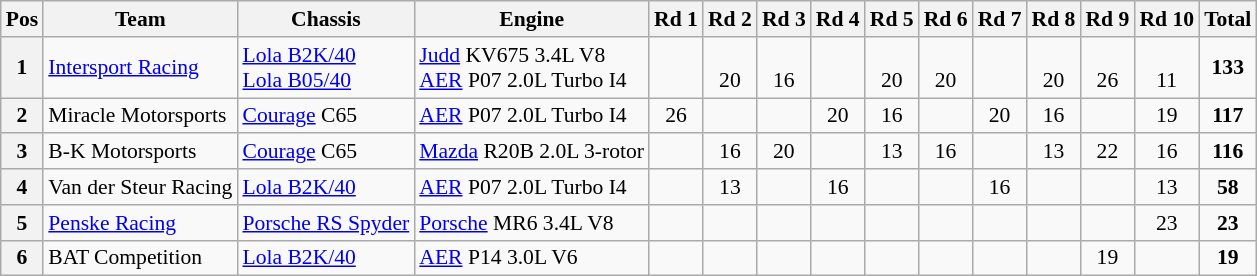<table class="wikitable" style="font-size: 90%;">
<tr>
<th>Pos</th>
<th>Team</th>
<th>Chassis</th>
<th>Engine</th>
<th>Rd 1</th>
<th>Rd 2</th>
<th>Rd 3</th>
<th>Rd 4</th>
<th>Rd 5</th>
<th>Rd 6</th>
<th>Rd 7</th>
<th>Rd 8</th>
<th>Rd 9</th>
<th>Rd 10</th>
<th>Total</th>
</tr>
<tr>
<th>1</th>
<td> <a href='#'>Intersport Racing</a></td>
<td><a href='#'>Lola B2K/40</a><br><a href='#'>Lola B05/40</a></td>
<td><a href='#'>Judd</a> KV675 3.4L V8<br><a href='#'>AER</a> P07 2.0L Turbo I4</td>
<td></td>
<td align="center"><br>20</td>
<td align="center"><br>16</td>
<td></td>
<td align="center"><br>20</td>
<td align="center"><br>20</td>
<td></td>
<td align="center"><br>20</td>
<td align="center"><br>26</td>
<td align="center"><br>11</td>
<td align="center"><strong>133</strong></td>
</tr>
<tr>
<th>2</th>
<td> Miracle Motorsports</td>
<td><a href='#'>Courage</a> C65</td>
<td><a href='#'>AER</a> P07 2.0L Turbo I4</td>
<td align="center">26</td>
<td></td>
<td></td>
<td align="center">20</td>
<td align="center">16</td>
<td></td>
<td align="center">20</td>
<td align="center">16</td>
<td></td>
<td align="center">19</td>
<td align="center"><strong>117</strong></td>
</tr>
<tr>
<th>3</th>
<td> B-K Motorsports</td>
<td><a href='#'>Courage</a> C65</td>
<td><a href='#'>Mazda</a> R20B 2.0L 3-rotor</td>
<td></td>
<td align="center">16</td>
<td align="center">20</td>
<td></td>
<td align="center">13</td>
<td align="center">16</td>
<td></td>
<td align="center">13</td>
<td align="center">22</td>
<td align="center">16</td>
<td align="center"><strong>116</strong></td>
</tr>
<tr>
<th>4</th>
<td> Van der Steur Racing</td>
<td><a href='#'>Lola B2K/40</a></td>
<td><a href='#'>AER</a> P07 2.0L Turbo I4</td>
<td></td>
<td align="center">13</td>
<td></td>
<td align="center">16</td>
<td></td>
<td></td>
<td align="center">16</td>
<td></td>
<td></td>
<td align="center">13</td>
<td align="center"><strong>58</strong></td>
</tr>
<tr>
<th>5</th>
<td> <a href='#'>Penske Racing</a></td>
<td><a href='#'>Porsche RS Spyder</a></td>
<td><a href='#'>Porsche</a> MR6 3.4L V8</td>
<td></td>
<td></td>
<td></td>
<td></td>
<td></td>
<td></td>
<td></td>
<td></td>
<td></td>
<td align="center">23</td>
<td align="center"><strong>23</strong></td>
</tr>
<tr>
<th>6</th>
<td> BAT Competition</td>
<td><a href='#'>Lola B2K/40</a></td>
<td><a href='#'>AER</a> P14 3.0L V6</td>
<td></td>
<td></td>
<td></td>
<td></td>
<td></td>
<td></td>
<td></td>
<td></td>
<td align="center">19</td>
<td></td>
<td align="center"><strong>19</strong></td>
</tr>
</table>
